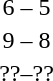<table style="text-align:center">
<tr>
<th width=200></th>
<th width=100></th>
<th width=200></th>
</tr>
<tr>
<td align=right><strong></strong></td>
<td>6 – 5</td>
<td align=left></td>
</tr>
<tr>
<td align=right><strong></strong></td>
<td>9 – 8</td>
<td align=left></td>
</tr>
<tr>
<td align=right></td>
<td>??–??</td>
<td align=left></td>
</tr>
</table>
